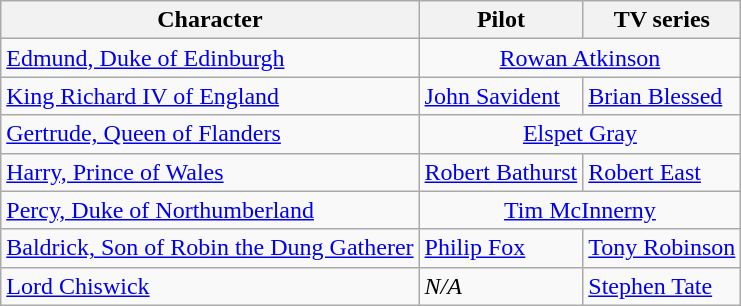<table class="wikitable">
<tr>
<th>Character</th>
<th>Pilot</th>
<th>TV series</th>
</tr>
<tr>
<td><a href='#'>Edmund, Duke of Edinburgh</a></td>
<td colspan="2" style="text-align:center;"><a href='#'>Rowan Atkinson</a></td>
</tr>
<tr>
<td><a href='#'>King Richard IV of England</a></td>
<td><a href='#'>John Savident</a></td>
<td><a href='#'>Brian Blessed</a></td>
</tr>
<tr>
<td><a href='#'>Gertrude, Queen of Flanders</a></td>
<td colspan="2" style="text-align:center;"><a href='#'>Elspet Gray</a></td>
</tr>
<tr>
<td><a href='#'>Harry, Prince of Wales</a></td>
<td><a href='#'>Robert Bathurst</a></td>
<td><a href='#'>Robert East</a></td>
</tr>
<tr>
<td><a href='#'>Percy, Duke of Northumberland</a></td>
<td colspan="2" style="text-align:center;"><a href='#'>Tim McInnerny</a></td>
</tr>
<tr>
<td><a href='#'>Baldrick, Son of Robin the Dung Gatherer</a></td>
<td><a href='#'>Philip Fox</a></td>
<td><a href='#'>Tony Robinson</a></td>
</tr>
<tr>
<td><a href='#'>Lord Chiswick</a></td>
<td><em>N/A</em></td>
<td><a href='#'>Stephen Tate</a></td>
</tr>
</table>
